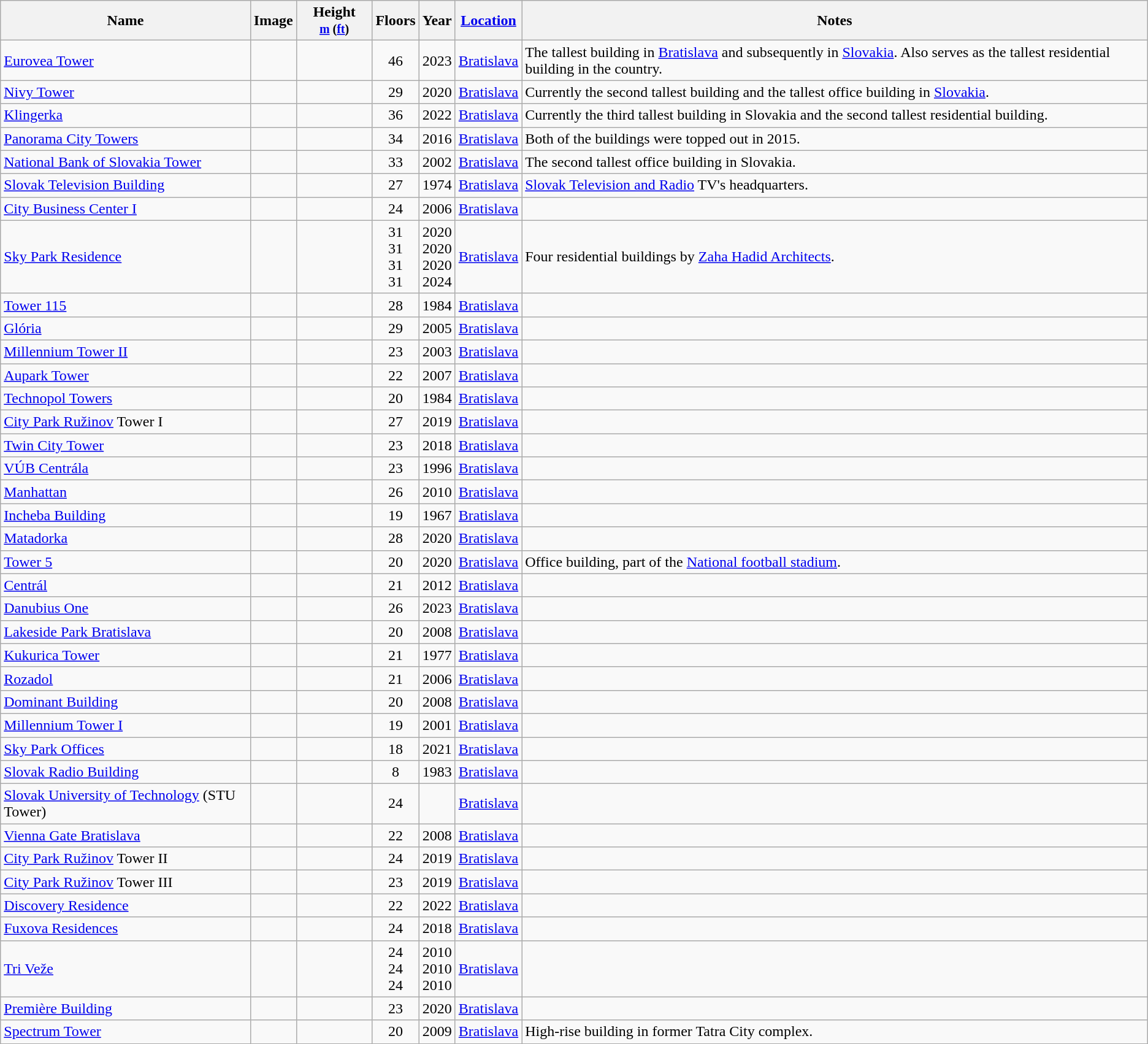<table class="wikitable sortable static-row-numbers">
<tr>
<th>Name</th>
<th class="unsortable">Image</th>
<th width="75px">Height<br><small><a href='#'>m</a> (<a href='#'>ft</a>)</small></th>
<th>Floors</th>
<th>Year</th>
<th><a href='#'>Location</a></th>
<th class="unsortable">Notes</th>
</tr>
<tr>
<td><a href='#'>Eurovea Tower</a></td>
<td></td>
<td align="center"></td>
<td align="center">46</td>
<td align="center">2023</td>
<td align="center"><a href='#'>Bratislava</a><br></td>
<td>The tallest building in <a href='#'>Bratislava</a> and subsequently in <a href='#'>Slovakia</a>. Also serves as the tallest residential building in the country.</td>
</tr>
<tr>
<td><a href='#'>Nivy Tower</a></td>
<td></td>
<td align="center"></td>
<td align="center">29</td>
<td align="center">2020</td>
<td align="center"><a href='#'>Bratislava</a><br></td>
<td>Currently the second tallest building and the tallest office building in <a href='#'>Slovakia</a>.</td>
</tr>
<tr>
<td><a href='#'>Klingerka</a></td>
<td></td>
<td align="center"></td>
<td align="center">36</td>
<td align="center">2022</td>
<td align="center"><a href='#'>Bratislava</a><br></td>
<td>Currently the third tallest building in Slovakia and the second tallest residential building.</td>
</tr>
<tr>
<td><a href='#'>Panorama City Towers</a></td>
<td></td>
<td align="center"><br></td>
<td align="center">34</td>
<td align="center">2016</td>
<td align="center"><a href='#'>Bratislava</a><br></td>
<td>Both of the buildings were topped out in 2015.</td>
</tr>
<tr>
<td><a href='#'>National Bank of Slovakia Tower</a></td>
<td></td>
<td align="center"></td>
<td align="center">33</td>
<td align="center">2002</td>
<td align="center"><a href='#'>Bratislava</a><br></td>
<td>The second tallest office building in Slovakia.</td>
</tr>
<tr>
<td><a href='#'>Slovak Television Building</a></td>
<td></td>
<td align="center"></td>
<td align="center">27</td>
<td align="center">1974</td>
<td align="center"><a href='#'>Bratislava</a><br></td>
<td><a href='#'>Slovak Television and Radio</a> TV's headquarters.</td>
</tr>
<tr>
<td><a href='#'>City Business Center I</a></td>
<td></td>
<td align="center"></td>
<td align="center">24</td>
<td align="center">2006</td>
<td align="center"><a href='#'>Bratislava</a><br></td>
<td></td>
</tr>
<tr>
<td><a href='#'>Sky Park Residence</a></td>
<td></td>
<td align="center"><br><br><br></td>
<td align="center">31<br>31<br>31<br>31</td>
<td align="center">2020<br>2020<br>2020<br>2024</td>
<td align="center"><a href='#'>Bratislava</a><br></td>
<td>Four residential buildings by <a href='#'>Zaha Hadid Architects</a>.</td>
</tr>
<tr>
<td><a href='#'>Tower 115</a></td>
<td></td>
<td align="center"></td>
<td align="center">28</td>
<td align="center">1984</td>
<td align="center"><a href='#'>Bratislava</a><br></td>
<td></td>
</tr>
<tr>
<td><a href='#'>Glória</a></td>
<td></td>
<td align="center"></td>
<td align="center">29</td>
<td align="center">2005</td>
<td align="center"><a href='#'>Bratislava</a><br></td>
<td></td>
</tr>
<tr>
<td><a href='#'>Millennium Tower II</a></td>
<td></td>
<td align="center"></td>
<td align="center">23</td>
<td align="center">2003</td>
<td align="center"><a href='#'>Bratislava</a><br></td>
<td></td>
</tr>
<tr>
<td><a href='#'>Aupark Tower</a></td>
<td></td>
<td align="center"></td>
<td align="center">22</td>
<td align="center">2007</td>
<td align="center"><a href='#'>Bratislava</a><br></td>
<td></td>
</tr>
<tr>
<td><a href='#'>Technopol Towers</a></td>
<td></td>
<td align="center"></td>
<td align="center">20</td>
<td align="center">1984</td>
<td align="center"><a href='#'>Bratislava</a><br></td>
<td></td>
</tr>
<tr>
<td><a href='#'>City Park Ružinov</a> Tower I</td>
<td></td>
<td align="center"></td>
<td align="center">27</td>
<td align="center">2019</td>
<td align="center"><a href='#'>Bratislava</a><br></td>
<td></td>
</tr>
<tr>
<td><a href='#'>Twin City Tower</a></td>
<td></td>
<td align="center"></td>
<td align="center">23</td>
<td align="center">2018</td>
<td align="center"><a href='#'>Bratislava</a><br></td>
<td></td>
</tr>
<tr>
<td><a href='#'>VÚB Centrála</a></td>
<td></td>
<td align="center"></td>
<td align="center">23</td>
<td align="center">1996</td>
<td align="center"><a href='#'>Bratislava</a><br></td>
<td></td>
</tr>
<tr>
<td><a href='#'>Manhattan</a></td>
<td></td>
<td align="center"></td>
<td align="center">26</td>
<td align="center">2010</td>
<td align="center"><a href='#'>Bratislava</a><br></td>
<td></td>
</tr>
<tr>
<td><a href='#'>Incheba Building</a></td>
<td></td>
<td align="center"></td>
<td align="center">19</td>
<td align="center">1967</td>
<td align="center"><a href='#'>Bratislava</a><br></td>
<td></td>
</tr>
<tr>
<td><a href='#'>Matadorka</a></td>
<td></td>
<td align="center"></td>
<td align="center">28</td>
<td align="center">2020</td>
<td align="center"><a href='#'>Bratislava</a><br></td>
<td></td>
</tr>
<tr>
<td><a href='#'>Tower 5</a></td>
<td></td>
<td align="center"></td>
<td align="center">20</td>
<td align="center">2020</td>
<td align="center"><a href='#'>Bratislava</a><br></td>
<td>Office building, part of the <a href='#'>National football stadium</a>.</td>
</tr>
<tr>
<td><a href='#'>Centrál</a></td>
<td></td>
<td align="center"></td>
<td align="center">21</td>
<td align="center">2012</td>
<td align="center"><a href='#'>Bratislava</a><br></td>
<td></td>
</tr>
<tr>
<td><a href='#'>Danubius One</a></td>
<td></td>
<td align="center"></td>
<td align="center">26</td>
<td align="center">2023</td>
<td align="center"><a href='#'>Bratislava</a><br></td>
<td></td>
</tr>
<tr>
<td><a href='#'>Lakeside Park Bratislava</a></td>
<td></td>
<td align="center"></td>
<td align="center">20</td>
<td align="center">2008</td>
<td align="center"><a href='#'>Bratislava</a><br></td>
<td></td>
</tr>
<tr>
<td><a href='#'>Kukurica Tower</a></td>
<td></td>
<td align="center"></td>
<td align="center">21</td>
<td align="center">1977</td>
<td align="center"><a href='#'>Bratislava</a><br></td>
<td></td>
</tr>
<tr>
<td><a href='#'>Rozadol</a></td>
<td></td>
<td align="center"></td>
<td align="center">21</td>
<td align="center">2006</td>
<td align="center"><a href='#'>Bratislava</a><br></td>
</tr>
<tr>
<td><a href='#'>Dominant Building</a></td>
<td></td>
<td align="center"></td>
<td align="center">20</td>
<td align="center">2008</td>
<td align="center"><a href='#'>Bratislava</a><br></td>
<td></td>
</tr>
<tr>
<td><a href='#'>Millennium Tower I</a></td>
<td></td>
<td align="center"></td>
<td align="center">19</td>
<td align="center">2001</td>
<td align="center"><a href='#'>Bratislava</a><br></td>
<td></td>
</tr>
<tr>
<td><a href='#'>Sky Park Offices</a></td>
<td></td>
<td align="center"></td>
<td align="center">18</td>
<td align="center">2021</td>
<td align="center"><a href='#'>Bratislava</a><br></td>
<td></td>
</tr>
<tr>
<td><a href='#'>Slovak Radio Building</a></td>
<td></td>
<td align="center"></td>
<td align="center">8</td>
<td align="center">1983</td>
<td align="center"><a href='#'>Bratislava</a><br></td>
<td></td>
</tr>
<tr>
<td><a href='#'>Slovak University of Technology</a> (STU Tower)</td>
<td></td>
<td align="center"></td>
<td align="center">24</td>
<td align="center"></td>
<td align="center"><a href='#'>Bratislava</a><br></td>
<td></td>
</tr>
<tr>
<td><a href='#'>Vienna Gate Bratislava</a></td>
<td></td>
<td align="center"></td>
<td align="center">22</td>
<td align="center">2008</td>
<td align="center"><a href='#'>Bratislava</a><br></td>
<td></td>
</tr>
<tr>
<td><a href='#'>City Park Ružinov</a> Tower II</td>
<td></td>
<td align="center"></td>
<td align="center">24</td>
<td align="center">2019</td>
<td align="center"><a href='#'>Bratislava</a><br></td>
<td></td>
</tr>
<tr>
<td><a href='#'>City Park Ružinov</a> Tower III</td>
<td></td>
<td align="center"></td>
<td align="center">23</td>
<td align="center">2019</td>
<td align="center"><a href='#'>Bratislava</a><br></td>
<td></td>
</tr>
<tr>
<td><a href='#'>Discovery Residence</a></td>
<td></td>
<td align="center"></td>
<td align="center">22</td>
<td align="center">2022</td>
<td align="center"><a href='#'>Bratislava</a><br></td>
<td></td>
</tr>
<tr>
<td><a href='#'>Fuxova Residences</a></td>
<td></td>
<td align="center"></td>
<td align="center">24</td>
<td align="center">2018</td>
<td align="center"><a href='#'>Bratislava</a><br></td>
<td></td>
</tr>
<tr>
<td><a href='#'>Tri Veže</a></td>
<td></td>
<td align="center"><br><br></td>
<td align="center">24<br>24<br>24</td>
<td align="center">2010<br>2010<br>2010</td>
<td align="center"><a href='#'>Bratislava</a><br></td>
<td></td>
</tr>
<tr>
<td><a href='#'>Première Building</a></td>
<td></td>
<td align="center"></td>
<td align="center">23</td>
<td align="center">2020</td>
<td align="center"><a href='#'>Bratislava</a><br></td>
<td></td>
</tr>
<tr>
<td><a href='#'>Spectrum Tower</a></td>
<td></td>
<td align="center"></td>
<td align="center">20</td>
<td align="center">2009</td>
<td align="center"><a href='#'>Bratislava</a><br></td>
<td>High-rise building in former Tatra City complex.</td>
</tr>
</table>
